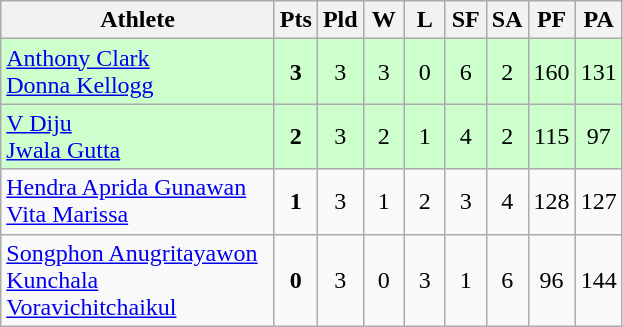<table class=wikitable style="text-align:center">
<tr>
<th width=175>Athlete</th>
<th width=20>Pts</th>
<th width=20>Pld</th>
<th width=20>W</th>
<th width=20>L</th>
<th width=20>SF</th>
<th width=20>SA</th>
<th width=20>PF</th>
<th width=20>PA</th>
</tr>
<tr bgcolor=ccffcc>
<td style="text-align:left"> <a href='#'>Anthony Clark</a><br> <a href='#'>Donna Kellogg</a></td>
<td><strong>3</strong></td>
<td>3</td>
<td>3</td>
<td>0</td>
<td>6</td>
<td>2</td>
<td>160</td>
<td>131</td>
</tr>
<tr bgcolor=ccffcc>
<td style="text-align:left"> <a href='#'>V Diju</a><br> <a href='#'>Jwala Gutta</a></td>
<td><strong>2</strong></td>
<td>3</td>
<td>2</td>
<td>1</td>
<td>4</td>
<td>2</td>
<td>115</td>
<td>97</td>
</tr>
<tr bgcolor=>
<td style="text-align:left"> <a href='#'>Hendra Aprida Gunawan</a><br> <a href='#'>Vita Marissa</a></td>
<td><strong>1</strong></td>
<td>3</td>
<td>1</td>
<td>2</td>
<td>3</td>
<td>4</td>
<td>128</td>
<td>127</td>
</tr>
<tr bgcolor=>
<td style="text-align:left"> <a href='#'>Songphon Anugritayawon</a><br> <a href='#'>Kunchala Voravichitchaikul</a></td>
<td><strong>0</strong></td>
<td>3</td>
<td>0</td>
<td>3</td>
<td>1</td>
<td>6</td>
<td>96</td>
<td>144</td>
</tr>
</table>
